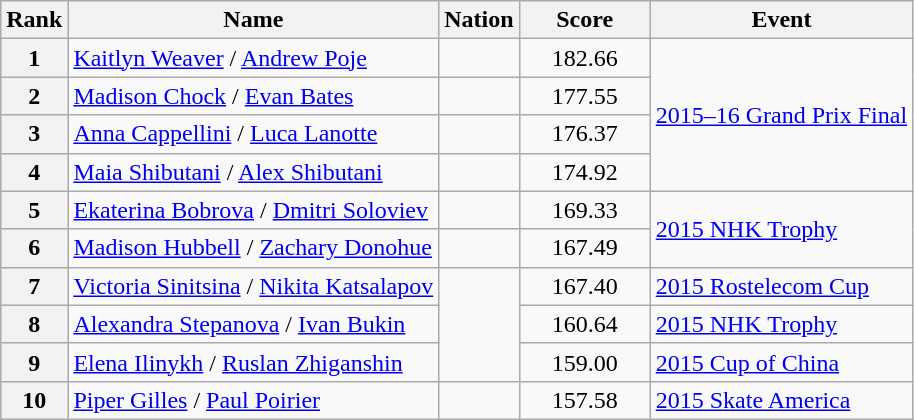<table class="wikitable sortable">
<tr>
<th>Rank</th>
<th>Name</th>
<th>Nation</th>
<th style="width:80px;">Score</th>
<th>Event</th>
</tr>
<tr>
<th>1</th>
<td><a href='#'>Kaitlyn Weaver</a> / <a href='#'>Andrew Poje</a></td>
<td></td>
<td style="text-align:center;">182.66</td>
<td rowspan="4"><a href='#'>2015–16 Grand Prix Final</a></td>
</tr>
<tr>
<th>2</th>
<td><a href='#'>Madison Chock</a> / <a href='#'>Evan Bates</a></td>
<td></td>
<td style="text-align:center;">177.55</td>
</tr>
<tr>
<th>3</th>
<td><a href='#'>Anna Cappellini</a> / <a href='#'>Luca Lanotte</a></td>
<td></td>
<td style="text-align:center;">176.37</td>
</tr>
<tr>
<th>4</th>
<td><a href='#'>Maia Shibutani</a> / <a href='#'>Alex Shibutani</a></td>
<td></td>
<td style="text-align:center;">174.92</td>
</tr>
<tr>
<th>5</th>
<td><a href='#'>Ekaterina Bobrova</a> / <a href='#'>Dmitri Soloviev</a></td>
<td></td>
<td style="text-align:center;">169.33</td>
<td rowspan="2"><a href='#'>2015 NHK Trophy</a></td>
</tr>
<tr>
<th>6</th>
<td><a href='#'>Madison Hubbell</a> / <a href='#'>Zachary Donohue</a></td>
<td></td>
<td style="text-align:center;">167.49</td>
</tr>
<tr>
<th>7</th>
<td><a href='#'>Victoria Sinitsina</a> / <a href='#'>Nikita Katsalapov</a></td>
<td rowspan="3"></td>
<td style="text-align:center;">167.40</td>
<td><a href='#'>2015 Rostelecom Cup</a></td>
</tr>
<tr>
<th>8</th>
<td><a href='#'>Alexandra Stepanova</a> / <a href='#'>Ivan Bukin</a></td>
<td style="text-align:center;">160.64</td>
<td><a href='#'>2015 NHK Trophy</a></td>
</tr>
<tr>
<th>9</th>
<td><a href='#'>Elena Ilinykh</a> / <a href='#'>Ruslan Zhiganshin</a></td>
<td style="text-align:center;">159.00</td>
<td><a href='#'>2015 Cup of China</a></td>
</tr>
<tr>
<th>10</th>
<td><a href='#'>Piper Gilles</a> / <a href='#'>Paul Poirier</a></td>
<td></td>
<td style="text-align:center;">157.58</td>
<td><a href='#'>2015 Skate America</a></td>
</tr>
</table>
